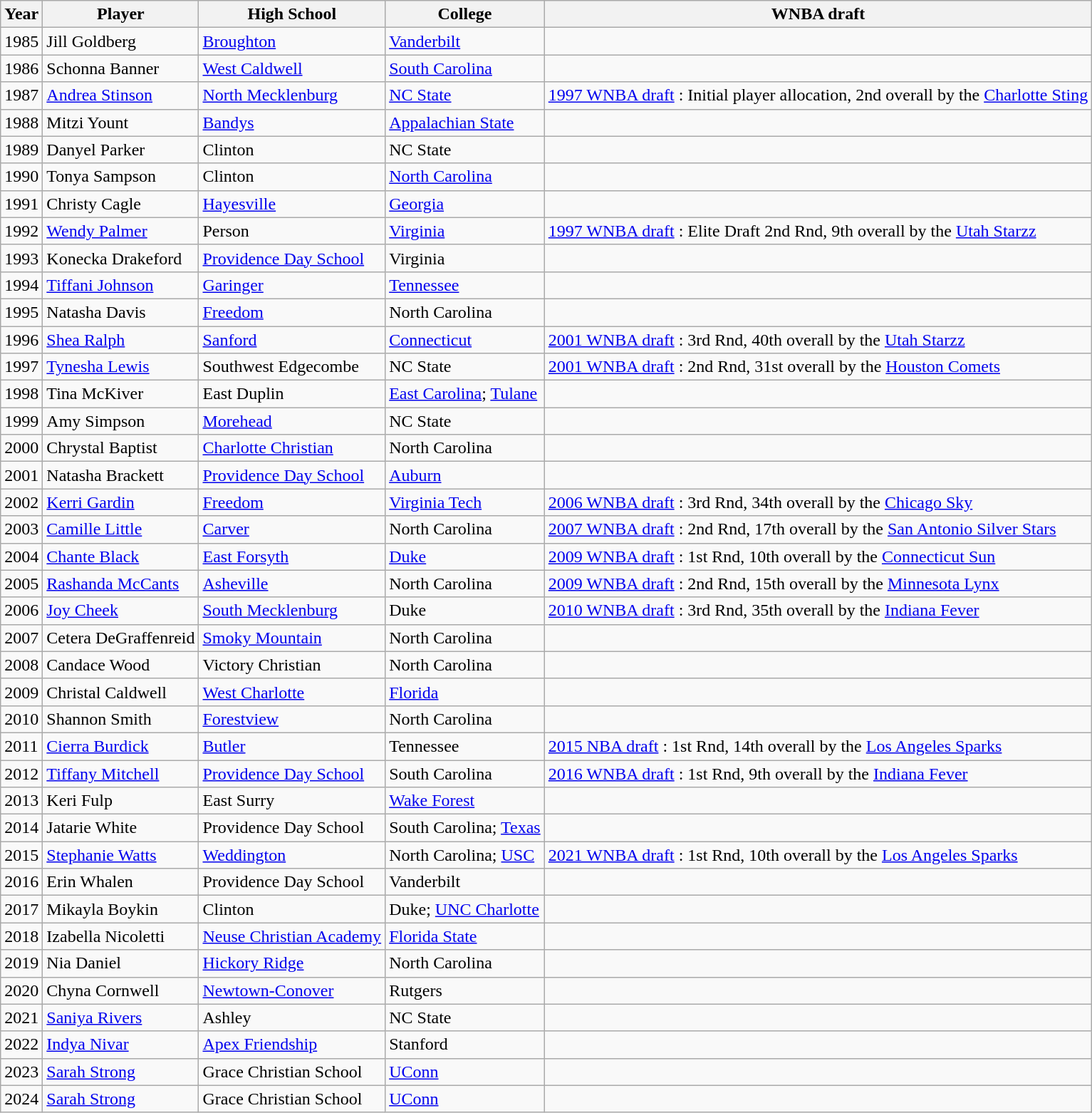<table class="wikitable sortable">
<tr>
<th>Year</th>
<th>Player</th>
<th>High School</th>
<th>College</th>
<th>WNBA draft</th>
</tr>
<tr>
<td>1985</td>
<td>Jill Goldberg</td>
<td><a href='#'>Broughton</a></td>
<td><a href='#'>Vanderbilt</a></td>
<td></td>
</tr>
<tr>
<td>1986</td>
<td>Schonna Banner</td>
<td><a href='#'>West Caldwell</a></td>
<td><a href='#'>South Carolina</a></td>
<td></td>
</tr>
<tr>
<td>1987</td>
<td><a href='#'>Andrea Stinson</a></td>
<td><a href='#'>North Mecklenburg</a></td>
<td><a href='#'>NC State</a></td>
<td><a href='#'>1997 WNBA draft</a> : Initial player allocation, 2nd overall by the <a href='#'>Charlotte Sting</a></td>
</tr>
<tr>
<td>1988</td>
<td>Mitzi Yount</td>
<td><a href='#'>Bandys</a></td>
<td><a href='#'>Appalachian State</a></td>
<td></td>
</tr>
<tr>
<td>1989</td>
<td>Danyel Parker</td>
<td>Clinton</td>
<td>NC State</td>
<td></td>
</tr>
<tr>
<td>1990</td>
<td>Tonya Sampson</td>
<td>Clinton</td>
<td><a href='#'>North Carolina</a></td>
<td></td>
</tr>
<tr>
<td>1991</td>
<td>Christy Cagle</td>
<td><a href='#'>Hayesville</a></td>
<td><a href='#'>Georgia</a></td>
<td></td>
</tr>
<tr>
<td>1992</td>
<td><a href='#'>Wendy Palmer</a></td>
<td>Person</td>
<td><a href='#'>Virginia</a></td>
<td><a href='#'>1997 WNBA draft</a> : Elite Draft 2nd Rnd, 9th overall by the <a href='#'>Utah Starzz</a></td>
</tr>
<tr>
<td>1993</td>
<td>Konecka Drakeford</td>
<td><a href='#'>Providence Day School</a></td>
<td>Virginia</td>
<td></td>
</tr>
<tr>
<td>1994</td>
<td><a href='#'>Tiffani Johnson</a></td>
<td><a href='#'>Garinger</a></td>
<td><a href='#'>Tennessee</a></td>
<td></td>
</tr>
<tr>
<td>1995</td>
<td>Natasha Davis</td>
<td><a href='#'>Freedom</a></td>
<td>North Carolina</td>
<td></td>
</tr>
<tr>
<td>1996</td>
<td><a href='#'>Shea Ralph</a></td>
<td><a href='#'>Sanford</a></td>
<td><a href='#'>Connecticut</a></td>
<td><a href='#'>2001 WNBA draft</a> : 3rd Rnd, 40th overall by the <a href='#'>Utah Starzz</a></td>
</tr>
<tr>
<td>1997</td>
<td><a href='#'>Tynesha Lewis</a></td>
<td>Southwest Edgecombe</td>
<td>NC State</td>
<td><a href='#'>2001 WNBA draft</a> : 2nd Rnd, 31st overall by the <a href='#'>Houston Comets</a></td>
</tr>
<tr>
<td>1998</td>
<td>Tina McKiver</td>
<td>East Duplin</td>
<td><a href='#'>East Carolina</a>; <a href='#'>Tulane</a></td>
<td></td>
</tr>
<tr>
<td>1999</td>
<td>Amy Simpson</td>
<td><a href='#'>Morehead</a></td>
<td>NC State</td>
<td></td>
</tr>
<tr>
<td>2000</td>
<td>Chrystal Baptist</td>
<td><a href='#'>Charlotte Christian</a></td>
<td>North Carolina</td>
<td></td>
</tr>
<tr>
<td>2001</td>
<td>Natasha Brackett</td>
<td><a href='#'>Providence Day School</a></td>
<td><a href='#'>Auburn</a></td>
<td></td>
</tr>
<tr>
<td>2002</td>
<td><a href='#'>Kerri Gardin</a></td>
<td><a href='#'>Freedom</a></td>
<td><a href='#'>Virginia Tech</a></td>
<td><a href='#'>2006 WNBA draft</a> : 3rd Rnd, 34th overall by the <a href='#'>Chicago Sky</a></td>
</tr>
<tr>
<td>2003</td>
<td><a href='#'>Camille Little</a></td>
<td><a href='#'>Carver</a></td>
<td>North Carolina</td>
<td><a href='#'>2007 WNBA draft</a> : 2nd Rnd, 17th overall by the <a href='#'>San Antonio Silver Stars</a></td>
</tr>
<tr>
<td>2004</td>
<td><a href='#'>Chante Black</a></td>
<td><a href='#'>East Forsyth</a></td>
<td><a href='#'>Duke</a></td>
<td><a href='#'>2009 WNBA draft</a> : 1st Rnd, 10th overall by the <a href='#'>Connecticut Sun</a></td>
</tr>
<tr>
<td>2005</td>
<td><a href='#'>Rashanda McCants</a></td>
<td><a href='#'>Asheville</a></td>
<td>North Carolina</td>
<td><a href='#'>2009 WNBA draft</a> : 2nd Rnd, 15th overall by the <a href='#'>Minnesota Lynx</a></td>
</tr>
<tr>
<td>2006</td>
<td><a href='#'>Joy Cheek</a></td>
<td><a href='#'>South Mecklenburg</a></td>
<td>Duke</td>
<td><a href='#'>2010 WNBA draft</a> : 3rd Rnd, 35th overall by the <a href='#'>Indiana Fever</a></td>
</tr>
<tr>
<td>2007</td>
<td>Cetera DeGraffenreid</td>
<td><a href='#'>Smoky Mountain</a></td>
<td>North Carolina</td>
<td></td>
</tr>
<tr>
<td>2008</td>
<td>Candace Wood</td>
<td>Victory Christian</td>
<td>North Carolina</td>
<td></td>
</tr>
<tr>
<td>2009</td>
<td>Christal Caldwell</td>
<td><a href='#'>West Charlotte</a></td>
<td><a href='#'>Florida</a></td>
<td></td>
</tr>
<tr>
<td>2010</td>
<td>Shannon Smith</td>
<td><a href='#'>Forestview</a></td>
<td>North Carolina</td>
<td></td>
</tr>
<tr>
<td>2011</td>
<td><a href='#'>Cierra Burdick</a></td>
<td><a href='#'>Butler</a></td>
<td>Tennessee</td>
<td><a href='#'>2015 NBA draft</a> : 1st Rnd, 14th overall by the <a href='#'>Los Angeles Sparks</a></td>
</tr>
<tr>
<td>2012</td>
<td><a href='#'>Tiffany Mitchell</a></td>
<td><a href='#'>Providence Day School</a></td>
<td>South Carolina</td>
<td><a href='#'>2016 WNBA draft</a> : 1st Rnd, 9th overall by the <a href='#'>Indiana Fever</a></td>
</tr>
<tr>
<td>2013</td>
<td>Keri Fulp</td>
<td>East Surry</td>
<td><a href='#'>Wake Forest</a></td>
<td></td>
</tr>
<tr>
<td>2014</td>
<td>Jatarie White</td>
<td>Providence Day School</td>
<td>South Carolina; <a href='#'>Texas</a></td>
<td></td>
</tr>
<tr>
<td>2015</td>
<td><a href='#'>Stephanie Watts</a></td>
<td><a href='#'>Weddington</a></td>
<td>North Carolina; <a href='#'>USC</a></td>
<td><a href='#'>2021 WNBA draft</a> : 1st Rnd, 10th overall by the <a href='#'>Los Angeles Sparks</a></td>
</tr>
<tr>
<td>2016</td>
<td>Erin Whalen</td>
<td>Providence Day School</td>
<td>Vanderbilt</td>
<td></td>
</tr>
<tr>
<td>2017</td>
<td>Mikayla Boykin</td>
<td>Clinton</td>
<td>Duke; <a href='#'>UNC Charlotte</a></td>
<td></td>
</tr>
<tr>
<td>2018</td>
<td>Izabella Nicoletti</td>
<td><a href='#'>Neuse Christian Academy</a></td>
<td><a href='#'>Florida State</a></td>
<td></td>
</tr>
<tr>
<td>2019</td>
<td>Nia Daniel</td>
<td><a href='#'>Hickory Ridge</a></td>
<td>North Carolina</td>
<td></td>
</tr>
<tr>
<td>2020</td>
<td>Chyna Cornwell</td>
<td><a href='#'>Newtown-Conover</a></td>
<td>Rutgers</td>
<td></td>
</tr>
<tr>
<td>2021</td>
<td><a href='#'>Saniya Rivers</a></td>
<td>Ashley</td>
<td>NC State</td>
<td></td>
</tr>
<tr>
<td>2022</td>
<td><a href='#'>Indya Nivar</a></td>
<td><a href='#'>Apex Friendship</a></td>
<td>Stanford</td>
<td></td>
</tr>
<tr>
<td>2023</td>
<td><a href='#'>Sarah Strong</a></td>
<td>Grace Christian School</td>
<td><a href='#'>UConn</a></td>
<td></td>
</tr>
<tr>
<td>2024</td>
<td><a href='#'>Sarah Strong</a></td>
<td>Grace Christian School</td>
<td><a href='#'>UConn</a></td>
<td></td>
</tr>
</table>
